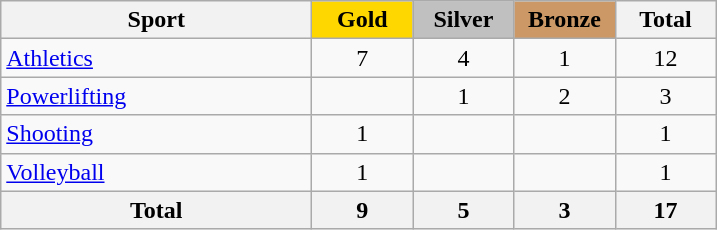<table class="wikitable" style="text-align:center;">
<tr>
<th width=200>Sport</th>
<td bgcolor=gold width=60><strong>Gold</strong></td>
<td bgcolor=silver width=60><strong>Silver</strong></td>
<td bgcolor=#cc9966 width=60><strong>Bronze</strong></td>
<th width=60>Total</th>
</tr>
<tr>
<td align=left><a href='#'>Athletics</a></td>
<td>7</td>
<td>4</td>
<td>1</td>
<td>12</td>
</tr>
<tr>
<td align=left><a href='#'>Powerlifting</a></td>
<td></td>
<td>1</td>
<td>2</td>
<td>3</td>
</tr>
<tr>
<td align=left><a href='#'>Shooting</a></td>
<td>1</td>
<td></td>
<td></td>
<td>1</td>
</tr>
<tr>
<td align=left><a href='#'>Volleyball</a></td>
<td>1</td>
<td></td>
<td></td>
<td>1</td>
</tr>
<tr>
<th>Total</th>
<th>9</th>
<th>5</th>
<th>3</th>
<th>17</th>
</tr>
</table>
